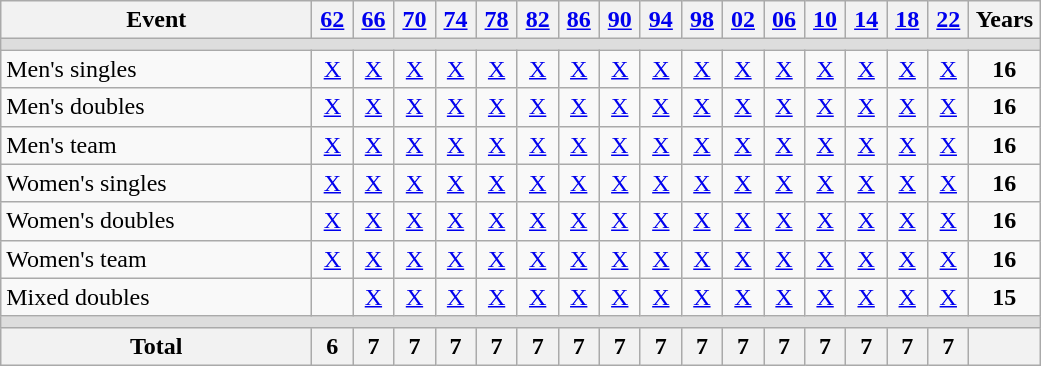<table class="wikitable" style="text-align:center">
<tr>
<th width="200">Event</th>
<th width=20><a href='#'>62</a></th>
<th width=20><a href='#'>66</a></th>
<th width=20><a href='#'>70</a></th>
<th width=20><a href='#'>74</a></th>
<th width=20><a href='#'>78</a></th>
<th width=20><a href='#'>82</a></th>
<th width=20><a href='#'>86</a></th>
<th width=20><a href='#'>90</a></th>
<th width=20><a href='#'>94</a></th>
<th width=20><a href='#'>98</a></th>
<th width=20><a href='#'>02</a></th>
<th width=20><a href='#'>06</a></th>
<th width=20><a href='#'>10</a></th>
<th width=20><a href='#'>14</a></th>
<th width=20><a href='#'>18</a></th>
<th width=20><a href='#'>22</a></th>
<th width=40>Years</th>
</tr>
<tr bgcolor=#DDDDDD>
<td colspan=18></td>
</tr>
<tr>
<td align=left>Men's singles</td>
<td><a href='#'>X</a></td>
<td><a href='#'>X</a></td>
<td><a href='#'>X</a></td>
<td><a href='#'>X</a></td>
<td><a href='#'>X</a></td>
<td><a href='#'>X</a></td>
<td><a href='#'>X</a></td>
<td><a href='#'>X</a></td>
<td><a href='#'>X</a></td>
<td><a href='#'>X</a></td>
<td><a href='#'>X</a></td>
<td><a href='#'>X</a></td>
<td><a href='#'>X</a></td>
<td><a href='#'>X</a></td>
<td><a href='#'>X</a></td>
<td><a href='#'>X</a></td>
<td><strong>16</strong></td>
</tr>
<tr>
<td align=left>Men's doubles</td>
<td><a href='#'>X</a></td>
<td><a href='#'>X</a></td>
<td><a href='#'>X</a></td>
<td><a href='#'>X</a></td>
<td><a href='#'>X</a></td>
<td><a href='#'>X</a></td>
<td><a href='#'>X</a></td>
<td><a href='#'>X</a></td>
<td><a href='#'>X</a></td>
<td><a href='#'>X</a></td>
<td><a href='#'>X</a></td>
<td><a href='#'>X</a></td>
<td><a href='#'>X</a></td>
<td><a href='#'>X</a></td>
<td><a href='#'>X</a></td>
<td><a href='#'>X</a></td>
<td><strong>16</strong></td>
</tr>
<tr>
<td align=left>Men's team</td>
<td><a href='#'>X</a></td>
<td><a href='#'>X</a></td>
<td><a href='#'>X</a></td>
<td><a href='#'>X</a></td>
<td><a href='#'>X</a></td>
<td><a href='#'>X</a></td>
<td><a href='#'>X</a></td>
<td><a href='#'>X</a></td>
<td><a href='#'>X</a></td>
<td><a href='#'>X</a></td>
<td><a href='#'>X</a></td>
<td><a href='#'>X</a></td>
<td><a href='#'>X</a></td>
<td><a href='#'>X</a></td>
<td><a href='#'>X</a></td>
<td><a href='#'>X</a></td>
<td><strong>16</strong></td>
</tr>
<tr>
<td align=left>Women's singles</td>
<td><a href='#'>X</a></td>
<td><a href='#'>X</a></td>
<td><a href='#'>X</a></td>
<td><a href='#'>X</a></td>
<td><a href='#'>X</a></td>
<td><a href='#'>X</a></td>
<td><a href='#'>X</a></td>
<td><a href='#'>X</a></td>
<td><a href='#'>X</a></td>
<td><a href='#'>X</a></td>
<td><a href='#'>X</a></td>
<td><a href='#'>X</a></td>
<td><a href='#'>X</a></td>
<td><a href='#'>X</a></td>
<td><a href='#'>X</a></td>
<td><a href='#'>X</a></td>
<td><strong>16</strong></td>
</tr>
<tr>
<td align=left>Women's doubles</td>
<td><a href='#'>X</a></td>
<td><a href='#'>X</a></td>
<td><a href='#'>X</a></td>
<td><a href='#'>X</a></td>
<td><a href='#'>X</a></td>
<td><a href='#'>X</a></td>
<td><a href='#'>X</a></td>
<td><a href='#'>X</a></td>
<td><a href='#'>X</a></td>
<td><a href='#'>X</a></td>
<td><a href='#'>X</a></td>
<td><a href='#'>X</a></td>
<td><a href='#'>X</a></td>
<td><a href='#'>X</a></td>
<td><a href='#'>X</a></td>
<td><a href='#'>X</a></td>
<td><strong>16</strong></td>
</tr>
<tr>
<td align=left>Women's team</td>
<td><a href='#'>X</a></td>
<td><a href='#'>X</a></td>
<td><a href='#'>X</a></td>
<td><a href='#'>X</a></td>
<td><a href='#'>X</a></td>
<td><a href='#'>X</a></td>
<td><a href='#'>X</a></td>
<td><a href='#'>X</a></td>
<td><a href='#'>X</a></td>
<td><a href='#'>X</a></td>
<td><a href='#'>X</a></td>
<td><a href='#'>X</a></td>
<td><a href='#'>X</a></td>
<td><a href='#'>X</a></td>
<td><a href='#'>X</a></td>
<td><a href='#'>X</a></td>
<td><strong>16</strong></td>
</tr>
<tr>
<td align=left>Mixed doubles</td>
<td></td>
<td><a href='#'>X</a></td>
<td><a href='#'>X</a></td>
<td><a href='#'>X</a></td>
<td><a href='#'>X</a></td>
<td><a href='#'>X</a></td>
<td><a href='#'>X</a></td>
<td><a href='#'>X</a></td>
<td><a href='#'>X</a></td>
<td><a href='#'>X</a></td>
<td><a href='#'>X</a></td>
<td><a href='#'>X</a></td>
<td><a href='#'>X</a></td>
<td><a href='#'>X</a></td>
<td><a href='#'>X</a></td>
<td><a href='#'>X</a></td>
<td><strong>15</strong></td>
</tr>
<tr bgcolor=#DDDDDD>
<td colspan=18></td>
</tr>
<tr>
<th>Total</th>
<th>6</th>
<th>7</th>
<th>7</th>
<th>7</th>
<th>7</th>
<th>7</th>
<th>7</th>
<th>7</th>
<th>7</th>
<th>7</th>
<th>7</th>
<th>7</th>
<th>7</th>
<th>7</th>
<th>7</th>
<th>7</th>
<th></th>
</tr>
</table>
